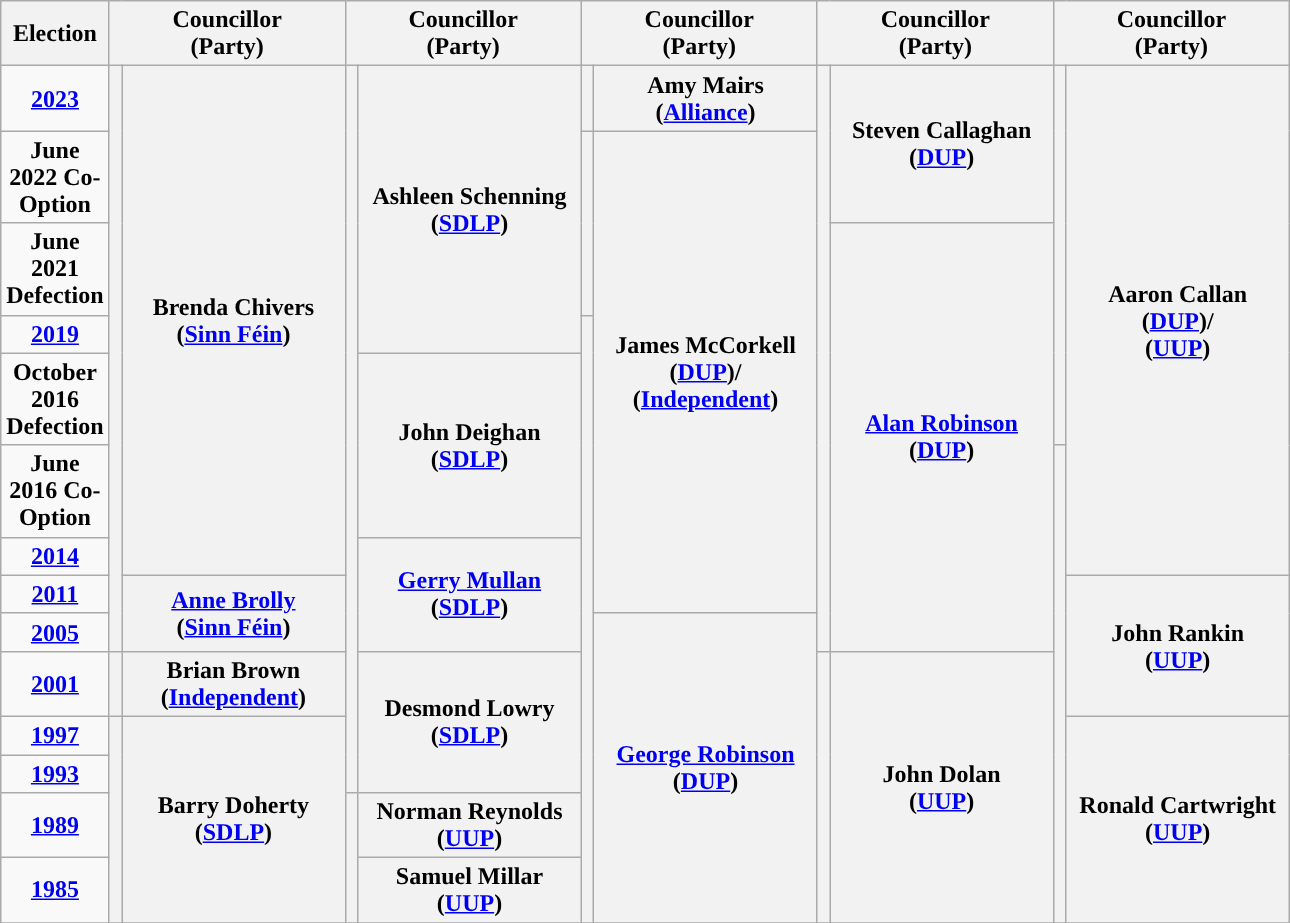<table class="wikitable" style="text-align:center">
<tr>
<th scope="col" width="50">Election</th>
<th scope="col" width="150" colspan = "2">Councillor<br> (Party)</th>
<th scope="col" width="150" colspan = "2">Councillor<br> (Party)</th>
<th scope="col" width="150" colspan = "2">Councillor<br> (Party)</th>
<th scope="col" width="150" colspan = "2">Councillor<br> (Party)</th>
<th scope="col" width="150" colspan = "2">Councillor<br> (Party)</th>
</tr>
<tr>
<td><strong><a href='#'>2023</a></strong></td>
<th rowspan="9" width="1" style="background-color: "></th>
<th rowspan = "7">Brenda Chivers <br> (<a href='#'>Sinn Féin</a>)</th>
<th rowspan="12" width="1" style="background-color: "></th>
<th rowspan = "4">Ashleen Schenning <br> (<a href='#'>SDLP</a>)</th>
<th rowspan="1" width="1" style="background-color: "></th>
<th rowspan = "1">Amy Mairs <br> (<a href='#'>Alliance</a>)</th>
<th rowspan="9" width="1" style="background-color: "></th>
<th rowspan = "2">Steven Callaghan <br> (<a href='#'>DUP</a>)</th>
<th rowspan="5" width="1" style="background-color: "></th>
<th rowspan = "7">Aaron Callan <br> (<a href='#'>DUP</a>)/ <br> (<a href='#'>UUP</a>)</th>
</tr>
<tr>
<td><strong>June 2022 Co-Option</strong></td>
<th rowspan="2" width="1" style="background-color: "></th>
<th rowspan = "7">James McCorkell <br> (<a href='#'>DUP</a>)/ <br> (<a href='#'>Independent</a>)</th>
</tr>
<tr>
<td><strong>June 2021 Defection</strong></td>
<th rowspan = "7"><a href='#'>Alan Robinson</a> <br> (<a href='#'>DUP</a>)</th>
</tr>
<tr>
<td><strong><a href='#'>2019</a></strong></td>
<th rowspan="11" width="1" style="background-color: "></th>
</tr>
<tr>
<td><strong>October 2016 Defection</strong></td>
<th rowspan = "2">John Deighan <br> (<a href='#'>SDLP</a>)</th>
</tr>
<tr>
<td><strong>June 2016 Co-Option</strong></td>
<th rowspan="9" width="1" style="background-color: "></th>
</tr>
<tr>
<td><strong><a href='#'>2014</a></strong></td>
<th rowspan = "3"><a href='#'>Gerry Mullan</a> <br> (<a href='#'>SDLP</a>)</th>
</tr>
<tr>
<td><strong><a href='#'>2011</a></strong></td>
<th rowspan = "2"><a href='#'>Anne Brolly</a> <br> (<a href='#'>Sinn Féin</a>)</th>
<th rowspan = "3">John Rankin <br> (<a href='#'>UUP</a>)</th>
</tr>
<tr>
<td><strong><a href='#'>2005</a></strong></td>
<th rowspan = "6"><a href='#'>George Robinson</a> <br> (<a href='#'>DUP</a>)</th>
</tr>
<tr>
<td><strong><a href='#'>2001</a></strong></td>
<th rowspan="1" width="1" style="background-color: "></th>
<th rowspan = "1">Brian Brown <br> (<a href='#'>Independent</a>)</th>
<th rowspan = "3">Desmond Lowry <br> (<a href='#'>SDLP</a>)</th>
<th rowspan="5" width="1" style="background-color: "></th>
<th rowspan = "5">John Dolan <br> (<a href='#'>UUP</a>)</th>
</tr>
<tr>
<td><strong><a href='#'>1997</a></strong></td>
<th rowspan="4" width="1" style="background-color: "></th>
<th rowspan = "4">Barry Doherty <br> (<a href='#'>SDLP</a>)</th>
<th rowspan = "4">Ronald Cartwright <br> (<a href='#'>UUP</a>)</th>
</tr>
<tr>
<td><strong><a href='#'>1993</a></strong></td>
</tr>
<tr>
<td><strong><a href='#'>1989</a></strong></td>
<th rowspan="2" width="1" style="background-color: "></th>
<th rowspan = "1">Norman Reynolds <br> (<a href='#'>UUP</a>)</th>
</tr>
<tr>
<td><strong><a href='#'>1985</a></strong></td>
<th rowspan = "1">Samuel Millar <br> (<a href='#'>UUP</a>)</th>
</tr>
<tr>
</tr>
</table>
